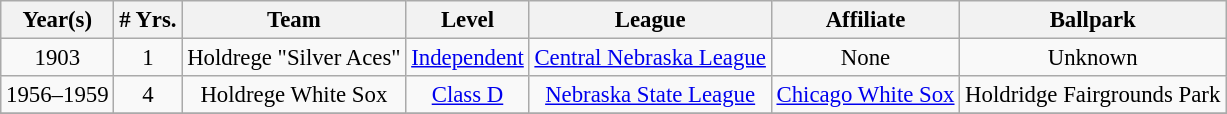<table class="wikitable" style="text-align:center; font-size: 95%;">
<tr>
<th>Year(s)</th>
<th># Yrs.</th>
<th>Team</th>
<th>Level</th>
<th>League</th>
<th>Affiliate</th>
<th>Ballpark</th>
</tr>
<tr>
<td>1903</td>
<td>1</td>
<td>Holdrege "Silver Aces"</td>
<td><a href='#'>Independent</a></td>
<td><a href='#'>Central Nebraska League</a></td>
<td>None</td>
<td>Unknown</td>
</tr>
<tr>
<td>1956–1959</td>
<td>4</td>
<td>Holdrege White Sox</td>
<td><a href='#'>Class D</a></td>
<td><a href='#'>Nebraska State League</a></td>
<td><a href='#'>Chicago White Sox</a></td>
<td>Holdridge Fairgrounds Park</td>
</tr>
<tr>
</tr>
</table>
